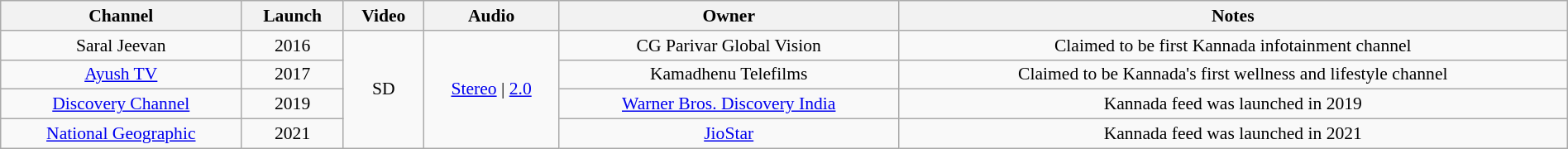<table class="wikitable sortable" style="border-collapse:collapse; font-size: 90%; text-align:center" width="100%">
<tr>
<th>Channel</th>
<th>Launch</th>
<th>Video</th>
<th>Audio</th>
<th>Owner</th>
<th>Notes</th>
</tr>
<tr>
<td>Saral Jeevan</td>
<td>2016</td>
<td rowspan="4">SD</td>
<td rowspan="4"><a href='#'>Stereo</a> | <a href='#'>2.0</a></td>
<td>CG Parivar Global Vision</td>
<td>Claimed to be first Kannada infotainment channel</td>
</tr>
<tr>
<td><a href='#'>Ayush TV</a></td>
<td>2017</td>
<td>Kamadhenu Telefilms</td>
<td>Claimed to be Kannada's first wellness and lifestyle channel</td>
</tr>
<tr>
<td><a href='#'>Discovery Channel</a></td>
<td>2019</td>
<td><a href='#'>Warner Bros. Discovery India</a></td>
<td>Kannada feed was launched in 2019</td>
</tr>
<tr>
<td><a href='#'>National Geographic</a></td>
<td>2021</td>
<td><a href='#'>JioStar</a></td>
<td>Kannada feed was launched in 2021</td>
</tr>
</table>
